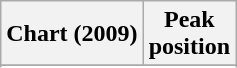<table class="wikitable sortable">
<tr>
<th>Chart (2009)</th>
<th>Peak<br>position</th>
</tr>
<tr>
</tr>
<tr>
</tr>
</table>
